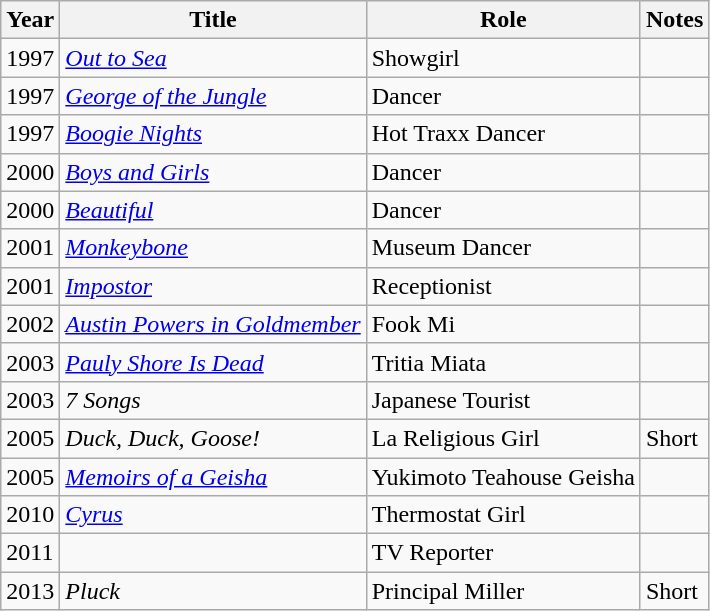<table class="wikitable sortable">
<tr>
<th>Year</th>
<th>Title</th>
<th>Role</th>
<th class="unsortable">Notes</th>
</tr>
<tr>
<td>1997</td>
<td><em><a href='#'>Out to Sea</a></em></td>
<td>Showgirl</td>
<td></td>
</tr>
<tr>
<td>1997</td>
<td><em><a href='#'>George of the Jungle</a></em></td>
<td>Dancer</td>
<td></td>
</tr>
<tr>
<td>1997</td>
<td><em><a href='#'>Boogie Nights</a></em></td>
<td>Hot Traxx Dancer</td>
<td></td>
</tr>
<tr>
<td>2000</td>
<td><em><a href='#'>Boys and Girls</a></em></td>
<td>Dancer</td>
<td></td>
</tr>
<tr>
<td>2000</td>
<td><em><a href='#'>Beautiful</a></em></td>
<td>Dancer</td>
<td></td>
</tr>
<tr>
<td>2001</td>
<td><em><a href='#'>Monkeybone</a></em></td>
<td>Museum Dancer</td>
<td></td>
</tr>
<tr>
<td>2001</td>
<td><em><a href='#'>Impostor</a></em></td>
<td>Receptionist</td>
<td></td>
</tr>
<tr>
<td>2002</td>
<td><em><a href='#'>Austin Powers in Goldmember</a></em></td>
<td>Fook Mi</td>
<td></td>
</tr>
<tr>
<td>2003</td>
<td><em><a href='#'>Pauly Shore Is Dead</a></em></td>
<td>Tritia Miata</td>
<td></td>
</tr>
<tr>
<td>2003</td>
<td><em>7 Songs</em></td>
<td>Japanese Tourist</td>
<td></td>
</tr>
<tr>
<td>2005</td>
<td><em>Duck, Duck, Goose!</em></td>
<td>La Religious Girl</td>
<td>Short</td>
</tr>
<tr>
<td>2005</td>
<td><em><a href='#'>Memoirs of a Geisha</a></em></td>
<td>Yukimoto Teahouse Geisha</td>
<td></td>
</tr>
<tr>
<td>2010</td>
<td><em><a href='#'>Cyrus</a></em></td>
<td>Thermostat Girl</td>
<td></td>
</tr>
<tr>
<td>2011</td>
<td><em></em></td>
<td>TV Reporter</td>
<td></td>
</tr>
<tr>
<td>2013</td>
<td><em>Pluck</em></td>
<td>Principal Miller</td>
<td>Short</td>
</tr>
</table>
